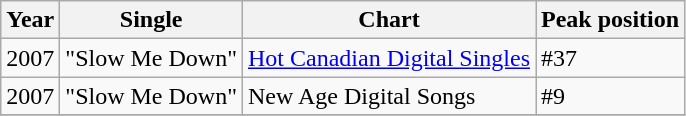<table class="wikitable sortable">
<tr>
<th align="left">Year</th>
<th align="left">Single</th>
<th align="left">Chart</th>
<th align="left">Peak position</th>
</tr>
<tr>
<td align="left">2007</td>
<td align="left">"Slow Me Down"</td>
<td align="left"><a href='#'>Hot Canadian Digital Singles</a></td>
<td align="left">#37</td>
</tr>
<tr>
<td align="left">2007</td>
<td align="left">"Slow Me Down"</td>
<td align="left">New Age Digital Songs</td>
<td align="left">#9</td>
</tr>
<tr>
</tr>
</table>
